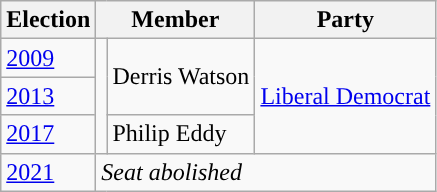<table class="wikitable">
<tr>
<th>Election</th>
<th colspan="2">Member</th>
<th>Party</th>
</tr>
<tr>
<td><a href='#'>2009</a></td>
<td rowspan="3" style="background-color: "></td>
<td rowspan="2">Derris Watson</td>
<td rowspan="3"><a href='#'>Liberal Democrat</a></td>
</tr>
<tr>
<td><a href='#'>2013</a></td>
</tr>
<tr>
<td><a href='#'>2017</a></td>
<td rowspan="1">Philip Eddy</td>
</tr>
<tr>
<td><a href='#'>2021</a></td>
<td colspan="3"><em>Seat abolished</em></td>
</tr>
</table>
